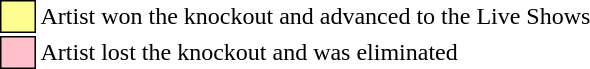<table class="toccolours" style="font-size:100%">
<tr>
<td style="background:#fdfc8f; border: 1px solid black">     </td>
<td>Artist won the knockout and advanced to the Live Shows</td>
</tr>
<tr>
<td style="background: pink; border: 1px solid black">     </td>
<td>Artist lost the knockout and was eliminated</td>
</tr>
</table>
